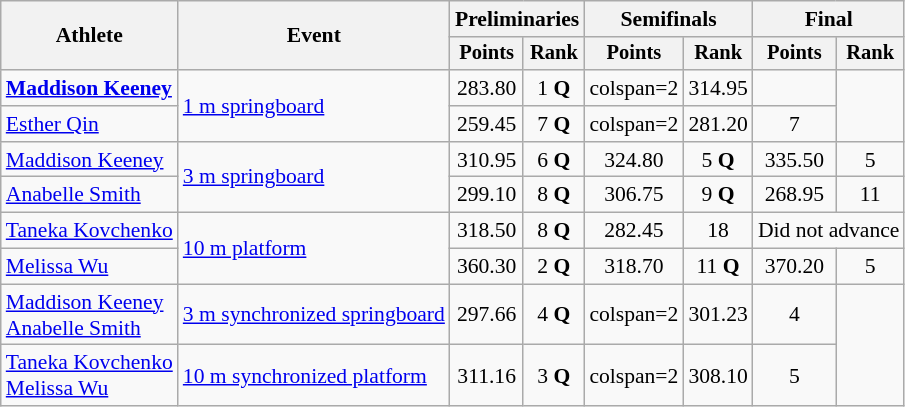<table class=wikitable style="font-size:90%;">
<tr>
<th rowspan="2">Athlete</th>
<th rowspan="2">Event</th>
<th colspan="2">Preliminaries</th>
<th colspan="2">Semifinals</th>
<th colspan="2">Final</th>
</tr>
<tr style="font-size:95%">
<th>Points</th>
<th>Rank</th>
<th>Points</th>
<th>Rank</th>
<th>Points</th>
<th>Rank</th>
</tr>
<tr align=center>
<td align=left><strong><a href='#'>Maddison Keeney</a></strong></td>
<td align=left rowspan=2><a href='#'>1 m springboard</a></td>
<td>283.80</td>
<td>1 <strong>Q</strong></td>
<td>colspan=2 </td>
<td>314.95</td>
<td></td>
</tr>
<tr align=center>
<td align=left><a href='#'>Esther Qin</a></td>
<td>259.45</td>
<td>7 <strong>Q</strong></td>
<td>colspan=2 </td>
<td>281.20</td>
<td>7</td>
</tr>
<tr align=center>
<td align=left><a href='#'>Maddison Keeney</a></td>
<td align=left rowspan=2><a href='#'>3 m springboard</a></td>
<td>310.95</td>
<td>6 <strong>Q</strong></td>
<td>324.80</td>
<td>5 <strong>Q</strong></td>
<td>335.50</td>
<td>5</td>
</tr>
<tr align=center>
<td align=left><a href='#'>Anabelle Smith</a></td>
<td>299.10</td>
<td>8 <strong>Q</strong></td>
<td>306.75</td>
<td>9 <strong>Q</strong></td>
<td>268.95</td>
<td>11</td>
</tr>
<tr align=center>
<td align=left><a href='#'>Taneka Kovchenko</a></td>
<td align=left rowspan=2><a href='#'>10 m platform</a></td>
<td>318.50</td>
<td>8 <strong>Q</strong></td>
<td>282.45</td>
<td>18</td>
<td colspan=2>Did not advance</td>
</tr>
<tr align=center>
<td align=left><a href='#'>Melissa Wu</a></td>
<td>360.30</td>
<td>2 <strong>Q</strong></td>
<td>318.70</td>
<td>11 <strong>Q</strong></td>
<td>370.20</td>
<td>5</td>
</tr>
<tr align=center>
<td align=left><a href='#'>Maddison Keeney</a><br><a href='#'>Anabelle Smith</a></td>
<td align=left><a href='#'>3 m synchronized springboard</a></td>
<td>297.66</td>
<td>4 <strong>Q</strong></td>
<td>colspan=2 </td>
<td>301.23</td>
<td>4</td>
</tr>
<tr align=center>
<td align=left><a href='#'>Taneka Kovchenko</a><br><a href='#'>Melissa Wu</a></td>
<td align=left><a href='#'>10 m synchronized platform</a></td>
<td>311.16</td>
<td>3 <strong>Q</strong></td>
<td>colspan=2 </td>
<td>308.10</td>
<td>5</td>
</tr>
</table>
